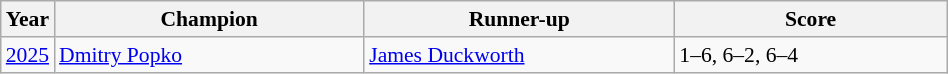<table class="wikitable" style="font-size:90%">
<tr>
<th>Year</th>
<th width="200">Champion</th>
<th width="200">Runner-up</th>
<th width="175">Score</th>
</tr>
<tr>
<td><a href='#'>2025</a></td>
<td> <a href='#'>Dmitry Popko</a></td>
<td> <a href='#'>James Duckworth</a></td>
<td>1–6, 6–2, 6–4</td>
</tr>
</table>
